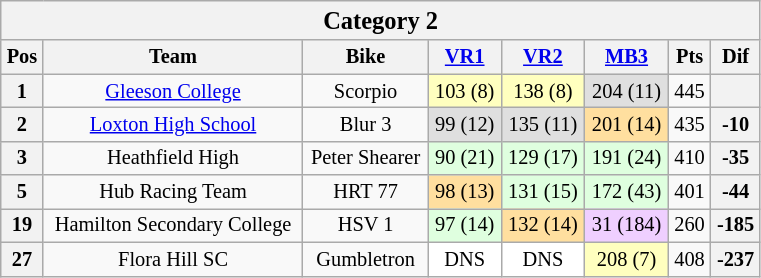<table class="wikitable collapsible collapsed" style="font-size: 85%; text-align:center">
<tr>
<th colspan="8" width="500"><big>Category 2</big></th>
</tr>
<tr>
<th valign="middle">Pos</th>
<th valign="middle">Team</th>
<th valign="middle">Bike</th>
<th><a href='#'>VR1</a><br></th>
<th><a href='#'>VR2</a><br></th>
<th><a href='#'>MB3</a><br></th>
<th valign="middle">Pts</th>
<th valign="middle">Dif</th>
</tr>
<tr>
<th>1</th>
<td> <a href='#'>Gleeson College</a></td>
<td>Scorpio</td>
<td bgcolor="#FFFFBF">103 (8)</td>
<td bgcolor="#FFFFBF">138 (8)</td>
<td bgcolor="#dfdfdf">204 (11)</td>
<td>445</td>
<th></th>
</tr>
<tr>
<th>2</th>
<td> <a href='#'>Loxton High School</a></td>
<td>Blur 3</td>
<td bgcolor="#dfdfdf">99 (12)</td>
<td bgcolor="#dfdfdf">135 (11)</td>
<td bgcolor="#ffdf9f">201 (14)</td>
<td>435</td>
<th>-10</th>
</tr>
<tr>
<th>3</th>
<td> Heathfield High</td>
<td>Peter Shearer</td>
<td bgcolor="#dfffdf">90 (21)</td>
<td bgcolor="#dfffdf">129 (17)</td>
<td bgcolor="#dfffdf">191 (24)</td>
<td>410</td>
<th>-35</th>
</tr>
<tr>
<th>5</th>
<td> Hub Racing Team</td>
<td>HRT 77</td>
<td bgcolor="#ffdf9f">98 (13)</td>
<td bgcolor="#dfffdf">131 (15)</td>
<td bgcolor="#dfffdf">172 (43)</td>
<td>401</td>
<th>-44</th>
</tr>
<tr>
<th>19</th>
<td> Hamilton Secondary College</td>
<td>HSV 1</td>
<td bgcolor="#dfffdf">97 (14)</td>
<td bgcolor="#ffdf9f">132 (14)</td>
<td bgcolor="#efcfff">31 (184)</td>
<td>260</td>
<th>-185</th>
</tr>
<tr>
<th>27</th>
<td> Flora Hill SC</td>
<td>Gumbletron</td>
<td bgcolor="#ffffff">DNS</td>
<td bgcolor="#ffffff">DNS</td>
<td bgcolor="#FFFFBF">208 (7)</td>
<td>408</td>
<th>-237</th>
</tr>
</table>
